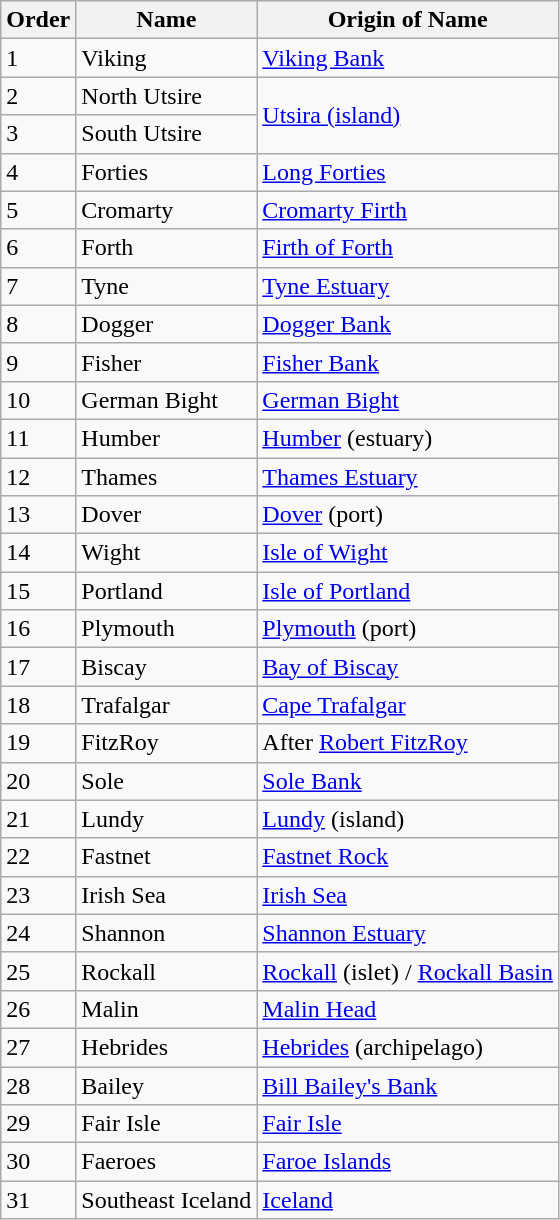<table class="wikitable">
<tr>
<th>Order</th>
<th>Name</th>
<th>Origin of Name</th>
</tr>
<tr>
<td>1</td>
<td>Viking</td>
<td><a href='#'>Viking Bank</a></td>
</tr>
<tr>
<td>2</td>
<td>North Utsire</td>
<td rowspan="2"><a href='#'>Utsira (island)</a></td>
</tr>
<tr>
<td>3</td>
<td>South Utsire</td>
</tr>
<tr>
<td>4</td>
<td>Forties</td>
<td><a href='#'>Long Forties</a></td>
</tr>
<tr>
<td>5</td>
<td>Cromarty</td>
<td><a href='#'>Cromarty Firth</a></td>
</tr>
<tr>
<td>6</td>
<td>Forth</td>
<td><a href='#'>Firth of Forth</a></td>
</tr>
<tr>
<td>7</td>
<td>Tyne</td>
<td><a href='#'>Tyne Estuary</a></td>
</tr>
<tr>
<td>8</td>
<td>Dogger</td>
<td><a href='#'>Dogger Bank</a></td>
</tr>
<tr>
<td>9</td>
<td>Fisher</td>
<td><a href='#'>Fisher Bank</a></td>
</tr>
<tr>
<td>10</td>
<td>German Bight</td>
<td><a href='#'>German Bight</a></td>
</tr>
<tr>
<td>11</td>
<td>Humber</td>
<td><a href='#'>Humber</a> (estuary)</td>
</tr>
<tr>
<td>12</td>
<td>Thames</td>
<td><a href='#'>Thames Estuary</a></td>
</tr>
<tr>
<td>13</td>
<td>Dover</td>
<td><a href='#'>Dover</a> (port)</td>
</tr>
<tr>
<td>14</td>
<td>Wight</td>
<td><a href='#'>Isle of Wight</a></td>
</tr>
<tr>
<td>15</td>
<td>Portland</td>
<td><a href='#'>Isle of Portland</a></td>
</tr>
<tr>
<td>16</td>
<td>Plymouth</td>
<td><a href='#'>Plymouth</a> (port)</td>
</tr>
<tr>
<td>17</td>
<td>Biscay</td>
<td><a href='#'>Bay of Biscay</a></td>
</tr>
<tr>
<td>18</td>
<td>Trafalgar</td>
<td><a href='#'>Cape Trafalgar</a></td>
</tr>
<tr>
<td>19</td>
<td>FitzRoy</td>
<td>After <a href='#'>Robert FitzRoy</a></td>
</tr>
<tr>
<td>20</td>
<td>Sole</td>
<td><a href='#'>Sole Bank</a></td>
</tr>
<tr>
<td>21</td>
<td>Lundy</td>
<td><a href='#'>Lundy</a> (island)</td>
</tr>
<tr>
<td>22</td>
<td>Fastnet</td>
<td><a href='#'>Fastnet Rock</a></td>
</tr>
<tr>
<td>23</td>
<td>Irish Sea</td>
<td><a href='#'>Irish Sea</a></td>
</tr>
<tr>
<td>24</td>
<td>Shannon</td>
<td><a href='#'>Shannon Estuary</a></td>
</tr>
<tr>
<td>25</td>
<td>Rockall</td>
<td><a href='#'>Rockall</a> (islet) / <a href='#'>Rockall Basin</a></td>
</tr>
<tr>
<td>26</td>
<td>Malin</td>
<td><a href='#'>Malin Head</a></td>
</tr>
<tr>
<td>27</td>
<td>Hebrides</td>
<td><a href='#'>Hebrides</a> (archipelago)</td>
</tr>
<tr>
<td>28</td>
<td>Bailey</td>
<td><a href='#'>Bill Bailey's Bank</a></td>
</tr>
<tr>
<td>29</td>
<td>Fair Isle</td>
<td><a href='#'>Fair Isle</a></td>
</tr>
<tr>
<td>30</td>
<td>Faeroes</td>
<td><a href='#'>Faroe Islands</a></td>
</tr>
<tr>
<td>31</td>
<td>Southeast Iceland</td>
<td><a href='#'>Iceland</a></td>
</tr>
</table>
